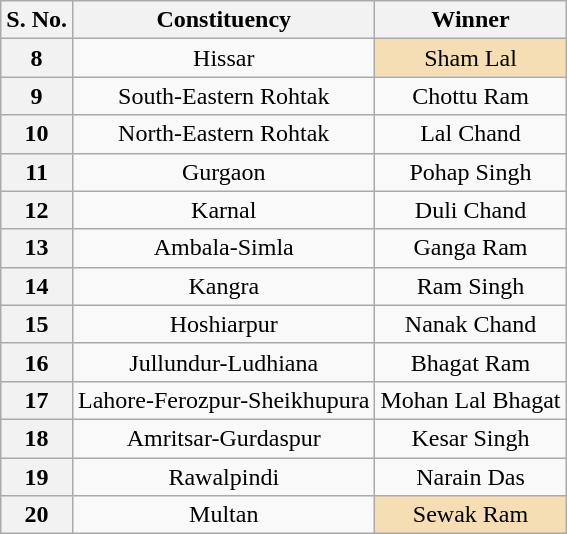<table class="wikitable" style="text-align:center">
<tr>
<th>S. No.</th>
<th>Constituency</th>
<th>Winner</th>
</tr>
<tr>
<th>8</th>
<td>Hissar</td>
<td bgcolor=wheat>Sham Lal</td>
</tr>
<tr>
<th>9</th>
<td>South-Eastern Rohtak</td>
<td>Chottu Ram</td>
</tr>
<tr>
<th>10</th>
<td>North-Eastern Rohtak</td>
<td>Lal Chand</td>
</tr>
<tr>
<th>11</th>
<td>Gurgaon</td>
<td>Pohap Singh</td>
</tr>
<tr>
<th>12</th>
<td>Karnal</td>
<td>Duli Chand</td>
</tr>
<tr>
<th>13</th>
<td>Ambala-Simla</td>
<td>Ganga Ram</td>
</tr>
<tr>
<th>14</th>
<td>Kangra</td>
<td>Ram Singh</td>
</tr>
<tr>
<th>15</th>
<td>Hoshiarpur</td>
<td>Nanak Chand</td>
</tr>
<tr>
<th>16</th>
<td>Jullundur-Ludhiana</td>
<td>Bhagat Ram</td>
</tr>
<tr>
<th>17</th>
<td>Lahore-Ferozpur-Sheikhupura</td>
<td>Mohan Lal Bhagat</td>
</tr>
<tr>
<th>18</th>
<td>Amritsar-Gurdaspur</td>
<td>Kesar Singh</td>
</tr>
<tr>
<th>19</th>
<td>Rawalpindi</td>
<td>Narain Das</td>
</tr>
<tr>
<th>20</th>
<td>Multan</td>
<td bgcolor=wheat>Sewak Ram</td>
</tr>
</table>
